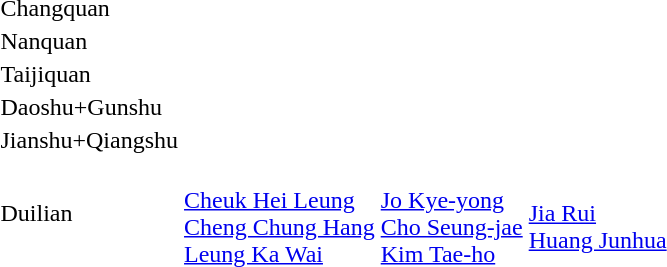<table>
<tr>
<td>Changquan</td>
<td></td>
<td></td>
<td></td>
</tr>
<tr>
<td>Nanquan</td>
<td></td>
<td></td>
<td></td>
</tr>
<tr>
<td>Taijiquan</td>
<td></td>
<td></td>
<td></td>
</tr>
<tr>
<td>Daoshu+Gunshu</td>
<td></td>
<td></td>
<td></td>
</tr>
<tr>
<td>Jianshu+Qiangshu</td>
<td></td>
<td></td>
<td></td>
</tr>
<tr>
<td>Duilian</td>
<td><br><a href='#'>Cheuk Hei Leung</a><br><a href='#'>Cheng Chung Hang</a><br><a href='#'>Leung Ka Wai</a></td>
<td><br><a href='#'>Jo Kye-yong</a><br><a href='#'>Cho Seung-jae</a><br><a href='#'>Kim Tae-ho</a></td>
<td><br><a href='#'>Jia Rui</a><br><a href='#'>Huang Junhua</a></td>
</tr>
</table>
